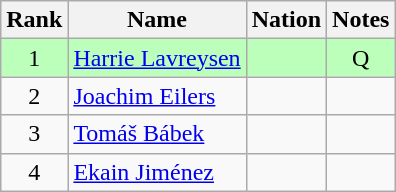<table class="wikitable sortable" style="text-align:center">
<tr>
<th>Rank</th>
<th>Name</th>
<th>Nation</th>
<th>Notes</th>
</tr>
<tr bgcolor=bbffbb>
<td>1</td>
<td align=left><a href='#'>Harrie Lavreysen</a></td>
<td align=left></td>
<td>Q</td>
</tr>
<tr>
<td>2</td>
<td align=left><a href='#'>Joachim Eilers</a></td>
<td align=left></td>
<td></td>
</tr>
<tr>
<td>3</td>
<td align=left><a href='#'>Tomáš Bábek</a></td>
<td align=left></td>
<td></td>
</tr>
<tr>
<td>4</td>
<td align=left><a href='#'>Ekain Jiménez</a></td>
<td align=left></td>
<td></td>
</tr>
</table>
